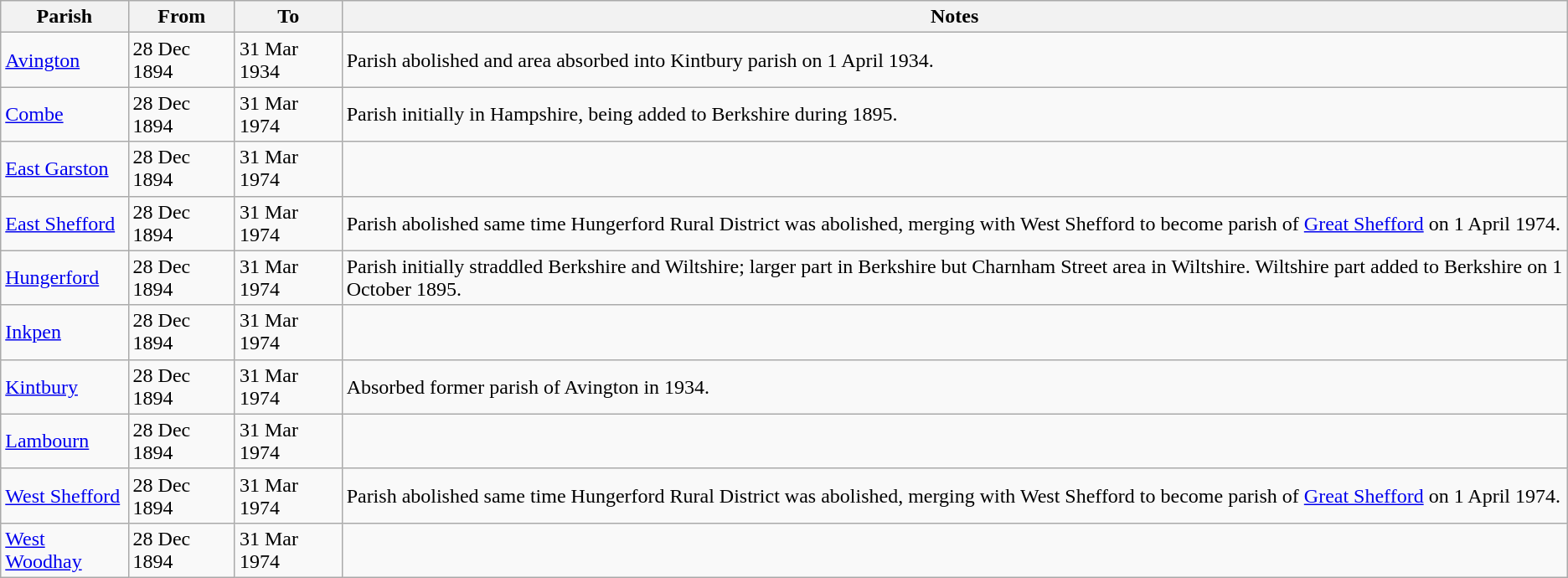<table class="wikitable sortable">
<tr>
<th>Parish</th>
<th>From</th>
<th>To</th>
<th class="unsortable">Notes</th>
</tr>
<tr>
<td><a href='#'>Avington</a></td>
<td>28 Dec 1894</td>
<td>31 Mar 1934</td>
<td>Parish abolished and area absorbed into Kintbury parish on 1 April 1934.</td>
</tr>
<tr>
<td><a href='#'>Combe</a></td>
<td>28 Dec 1894</td>
<td>31 Mar 1974</td>
<td>Parish initially in Hampshire, being added to Berkshire during 1895.</td>
</tr>
<tr>
<td><a href='#'>East Garston</a></td>
<td>28 Dec 1894</td>
<td>31 Mar 1974</td>
<td></td>
</tr>
<tr>
<td><a href='#'>East Shefford</a></td>
<td>28 Dec 1894</td>
<td>31 Mar 1974</td>
<td>Parish abolished same time Hungerford Rural District was abolished, merging with West Shefford to become parish of <a href='#'>Great Shefford</a> on 1 April 1974.</td>
</tr>
<tr>
<td><a href='#'>Hungerford</a></td>
<td>28 Dec 1894</td>
<td>31 Mar 1974</td>
<td>Parish initially straddled Berkshire and Wiltshire; larger part in Berkshire but Charnham Street area in Wiltshire. Wiltshire part added to Berkshire on 1 October 1895.</td>
</tr>
<tr>
<td><a href='#'>Inkpen</a></td>
<td>28 Dec 1894</td>
<td>31 Mar 1974</td>
<td></td>
</tr>
<tr>
<td><a href='#'>Kintbury</a></td>
<td>28 Dec 1894</td>
<td>31 Mar 1974</td>
<td>Absorbed former parish of Avington in 1934.</td>
</tr>
<tr>
<td><a href='#'>Lambourn</a></td>
<td>28 Dec 1894</td>
<td>31 Mar 1974</td>
<td></td>
</tr>
<tr>
<td><a href='#'>West Shefford</a></td>
<td>28 Dec 1894</td>
<td>31 Mar 1974</td>
<td>Parish abolished same time Hungerford Rural District was abolished, merging with West Shefford to become parish of <a href='#'>Great Shefford</a> on 1 April 1974.</td>
</tr>
<tr>
<td><a href='#'>West Woodhay</a></td>
<td>28 Dec 1894</td>
<td>31 Mar 1974</td>
<td></td>
</tr>
</table>
